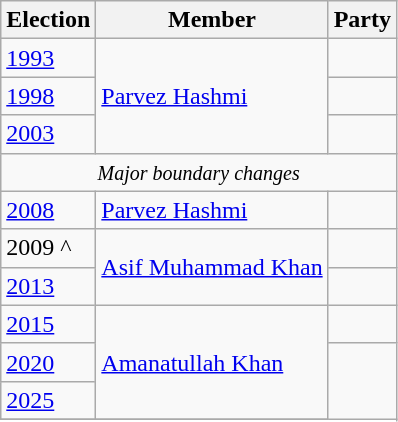<table class="wikitable">
<tr>
<th>Election</th>
<th>Member</th>
<th colspan="2">Party</th>
</tr>
<tr>
<td><a href='#'>1993</a></td>
<td rowspan="3"><a href='#'>Parvez Hashmi</a></td>
<td></td>
</tr>
<tr>
<td><a href='#'>1998</a></td>
<td></td>
</tr>
<tr>
<td><a href='#'>2003</a></td>
</tr>
<tr>
<td colspan=4 align=center><small><em>Major boundary changes</em></small></td>
</tr>
<tr>
<td><a href='#'>2008</a></td>
<td><a href='#'>Parvez Hashmi</a></td>
<td></td>
</tr>
<tr>
<td>2009 ^</td>
<td rowspan="2"><a href='#'>Asif Muhammad Khan</a></td>
<td></td>
</tr>
<tr>
<td><a href='#'>2013</a></td>
<td></td>
</tr>
<tr>
<td><a href='#'>2015</a></td>
<td rowspan="3"><a href='#'>Amanatullah Khan</a></td>
<td></td>
</tr>
<tr>
<td><a href='#'>2020</a></td>
</tr>
<tr>
<td><a href='#'>2025</a></td>
</tr>
<tr>
</tr>
</table>
